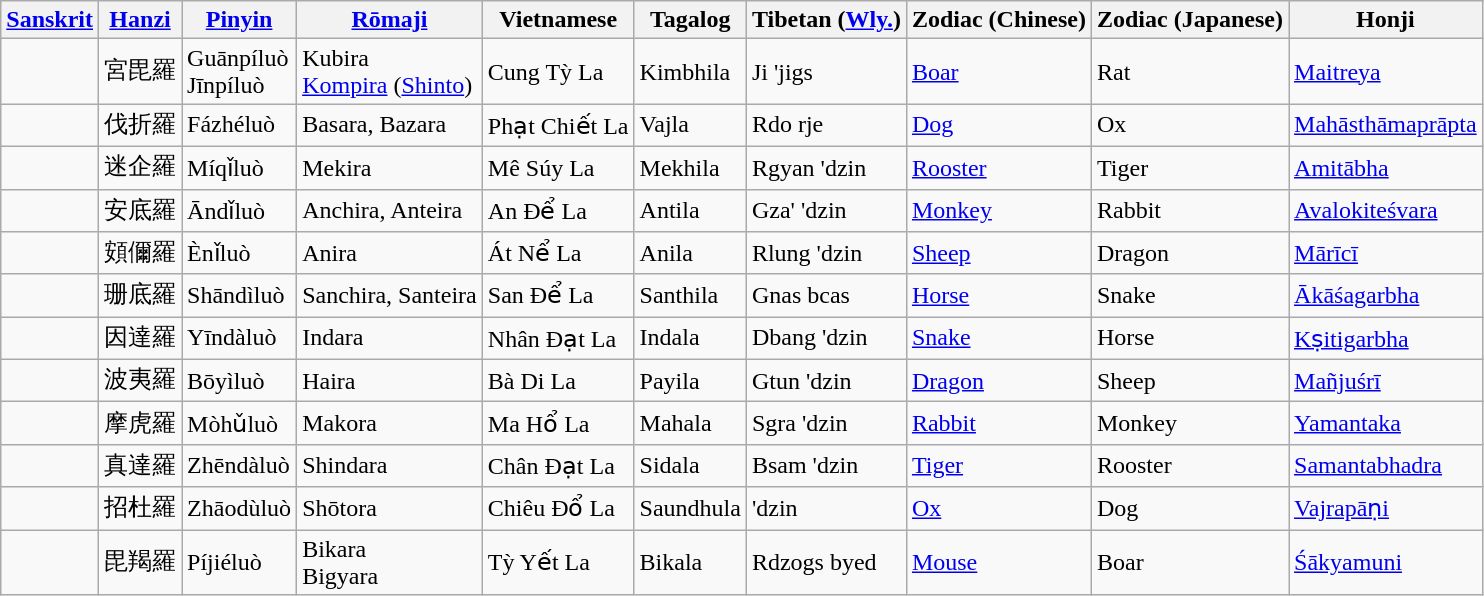<table class="wikitable">
<tr>
<th><a href='#'>Sanskrit</a></th>
<th><a href='#'>Hanzi</a></th>
<th><a href='#'>Pinyin</a></th>
<th><a href='#'>R<strong>ōmaji</strong></a></th>
<th>Vietnamese</th>
<th>Tagalog</th>
<th>Tibetan (<a href='#'>Wly.</a>)</th>
<th>Zodiac (Chinese)</th>
<th>Zodiac (Japanese) </th>
<th>Honji</th>
</tr>
<tr>
<td></td>
<td>宮毘羅</td>
<td>Guānpíluò<br>Jīnpíluò</td>
<td>Kubira<br><a href='#'>Kompira</a> (<a href='#'>Shinto</a>)</td>
<td>Cung Tỳ La</td>
<td>Kimbhila</td>
<td>Ji 'jigs</td>
<td><a href='#'>Boar</a></td>
<td>Rat</td>
<td><a href='#'>Maitreya</a></td>
</tr>
<tr>
<td></td>
<td>伐折羅</td>
<td>Fázhéluò</td>
<td>Basara, Bazara</td>
<td>Phạt Chiết La</td>
<td>Vajla</td>
<td>Rdo rje</td>
<td><a href='#'>Dog</a></td>
<td>Ox</td>
<td><a href='#'>Mahāsthāmaprāpta</a></td>
</tr>
<tr>
<td></td>
<td>迷企羅</td>
<td>Míqǐluò</td>
<td>Mekira</td>
<td>Mê Súy La</td>
<td>Mekhila</td>
<td>Rgyan 'dzin</td>
<td><a href='#'>Rooster</a></td>
<td>Tiger</td>
<td><a href='#'>Amitābha</a></td>
</tr>
<tr>
<td></td>
<td>安底羅</td>
<td>Āndǐluò</td>
<td>Anchira, Anteira</td>
<td>An Để La</td>
<td>Antila</td>
<td>Gza' 'dzin</td>
<td><a href='#'>Monkey</a></td>
<td>Rabbit</td>
<td><a href='#'>Avalokiteśvara</a></td>
</tr>
<tr>
<td></td>
<td>頞儞羅</td>
<td>Ènǐluò</td>
<td>Anira</td>
<td>Át Nể La</td>
<td>Anila</td>
<td>Rlung 'dzin</td>
<td><a href='#'>Sheep</a></td>
<td>Dragon</td>
<td><a href='#'>Mārīcī</a></td>
</tr>
<tr>
<td></td>
<td>珊底羅</td>
<td>Shāndìluò</td>
<td>Sanchira, Santeira</td>
<td>San Để La</td>
<td>Santhila</td>
<td>Gnas bcas</td>
<td><a href='#'>Horse</a></td>
<td>Snake</td>
<td><a href='#'>Ākāśagarbha</a></td>
</tr>
<tr>
<td></td>
<td>因達羅</td>
<td>Yīndàluò</td>
<td>Indara</td>
<td>Nhân Đạt La</td>
<td>Indala</td>
<td>Dbang 'dzin</td>
<td><a href='#'>Snake</a></td>
<td>Horse</td>
<td><a href='#'>Kṣitigarbha</a></td>
</tr>
<tr>
<td></td>
<td>波夷羅</td>
<td>Bōyìluò</td>
<td>Haira</td>
<td>Bà Di La</td>
<td>Payila</td>
<td>Gtun 'dzin</td>
<td><a href='#'>Dragon</a></td>
<td>Sheep</td>
<td><a href='#'>Mañjuśrī</a></td>
</tr>
<tr>
<td></td>
<td>摩虎羅</td>
<td>Mòhǔluò</td>
<td>Makora</td>
<td>Ma Hổ La</td>
<td>Mahala</td>
<td>Sgra 'dzin</td>
<td><a href='#'>Rabbit</a></td>
<td>Monkey</td>
<td><a href='#'>Yamantaka</a></td>
</tr>
<tr>
<td></td>
<td>真達羅</td>
<td>Zhēndàluò</td>
<td>Shindara</td>
<td>Chân Đạt La</td>
<td>Sidala</td>
<td>Bsam 'dzin</td>
<td><a href='#'>Tiger</a></td>
<td>Rooster</td>
<td><a href='#'>Samantabhadra</a></td>
</tr>
<tr>
<td></td>
<td>招杜羅</td>
<td>Zhāodùluò</td>
<td>Shōtora</td>
<td>Chiêu Đổ La</td>
<td>Saundhula</td>
<td>'dzin</td>
<td><a href='#'>Ox</a></td>
<td>Dog</td>
<td><a href='#'>Vajrapāṇi</a></td>
</tr>
<tr>
<td></td>
<td>毘羯羅</td>
<td>Píjiéluò</td>
<td>Bikara<br>Bigyara</td>
<td>Tỳ Yết La</td>
<td>Bikala</td>
<td>Rdzogs byed</td>
<td><a href='#'>Mouse</a></td>
<td>Boar</td>
<td><a href='#'>Śākyamuni</a></td>
</tr>
</table>
